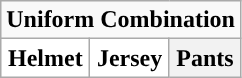<table class="wikitable">
<tr>
<td align="center" Colspan="3"><strong>Uniform Combination</strong></td>
</tr>
<tr align="center">
<th style="background:#FFFFFF;">Helmet</th>
<th style="background:#FFFFFF;">Jersey</th>
<th>Pants</th>
</tr>
</table>
